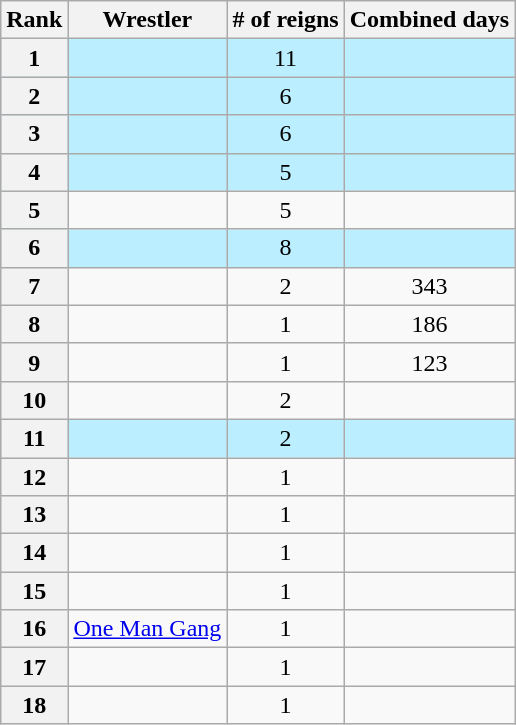<table class="wikitable sortable" style="text-align: center">
<tr>
<th data-sort-type="number" scope="col">Rank</th>
<th scope="col">Wrestler</th>
<th data-sort-type="number" scope="col"># of reigns</th>
<th data-sort-type="number" scope="col">Combined days</th>
</tr>
<tr style="background-color:#bbeeff">
<th>1</th>
<td></td>
<td>11</td>
<td></td>
</tr>
<tr style="background-color:#bbeeff">
<th>2</th>
<td></td>
<td>6</td>
<td></td>
</tr>
<tr style="background-color:#bbeeff">
<th>3</th>
<td></td>
<td>6</td>
<td></td>
</tr>
<tr style="background-color:#bbeeff">
<th>4</th>
<td></td>
<td>5</td>
<td></td>
</tr>
<tr>
<th>5</th>
<td></td>
<td>5</td>
<td></td>
</tr>
<tr style="background-color:#bbeeff">
<th>6</th>
<td></td>
<td>8</td>
<td></td>
</tr>
<tr>
<th>7</th>
<td></td>
<td>2</td>
<td>343</td>
</tr>
<tr>
<th>8</th>
<td></td>
<td>1</td>
<td>186</td>
</tr>
<tr>
<th>9</th>
<td></td>
<td>1</td>
<td>123</td>
</tr>
<tr>
<th>10</th>
<td></td>
<td>2</td>
<td></td>
</tr>
<tr style="background-color:#bbeeff">
<th>11</th>
<td></td>
<td>2</td>
<td></td>
</tr>
<tr>
<th>12</th>
<td></td>
<td>1</td>
<td></td>
</tr>
<tr>
<th>13</th>
<td></td>
<td>1</td>
<td></td>
</tr>
<tr>
<th>14</th>
<td></td>
<td>1</td>
<td></td>
</tr>
<tr>
<th>15</th>
<td></td>
<td>1</td>
<td></td>
</tr>
<tr>
<th>16</th>
<td><a href='#'>One Man Gang</a></td>
<td>1</td>
<td></td>
</tr>
<tr>
<th>17</th>
<td></td>
<td>1</td>
<td></td>
</tr>
<tr>
<th>18</th>
<td></td>
<td>1</td>
<td></td>
</tr>
</table>
